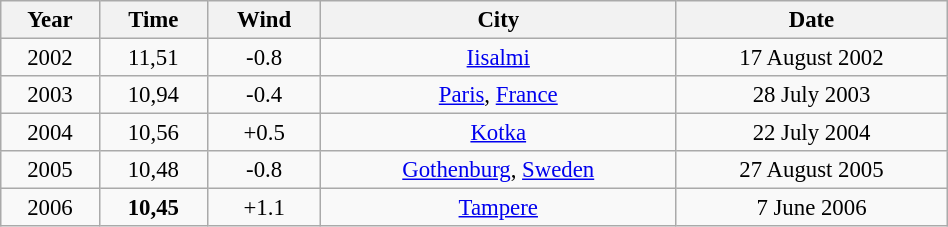<table class="wikitable" style=" text-align:center; font-size:95%;" width="50%">
<tr>
<th>Year</th>
<th>Time</th>
<th>Wind</th>
<th>City</th>
<th>Date</th>
</tr>
<tr>
<td>2002</td>
<td>11,51</td>
<td>-0.8</td>
<td><a href='#'>Iisalmi</a></td>
<td>17 August 2002</td>
</tr>
<tr>
<td>2003</td>
<td>10,94</td>
<td>-0.4</td>
<td><a href='#'>Paris</a>, <a href='#'>France</a></td>
<td>28 July 2003</td>
</tr>
<tr>
<td>2004</td>
<td>10,56</td>
<td>+0.5</td>
<td><a href='#'>Kotka</a></td>
<td>22 July 2004</td>
</tr>
<tr>
<td>2005</td>
<td>10,48</td>
<td>-0.8</td>
<td><a href='#'>Gothenburg</a>, <a href='#'>Sweden</a></td>
<td>27 August 2005</td>
</tr>
<tr>
<td>2006</td>
<td><strong>10,45</strong></td>
<td>+1.1</td>
<td><a href='#'>Tampere</a></td>
<td>7 June 2006</td>
</tr>
</table>
